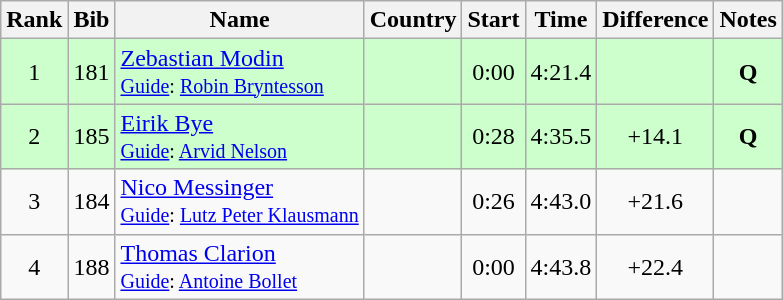<table class="wikitable sortable" style="text-align:center">
<tr>
<th>Rank</th>
<th>Bib</th>
<th>Name</th>
<th>Country</th>
<th>Start</th>
<th>Time</th>
<th>Difference</th>
<th>Notes</th>
</tr>
<tr bgcolor=ccffcc>
<td>1</td>
<td>181</td>
<td align=left><a href='#'>Zebastian Modin</a><br><small><a href='#'>Guide</a>: <a href='#'>Robin Bryntesson</a></small></td>
<td align=left></td>
<td>0:00</td>
<td>4:21.4</td>
<td></td>
<td><strong>Q</strong></td>
</tr>
<tr bgcolor=ccffcc>
<td>2</td>
<td>185</td>
<td align=left><a href='#'>Eirik Bye</a><br><small><a href='#'>Guide</a>: <a href='#'>Arvid Nelson</a></small></td>
<td align=left></td>
<td>0:28</td>
<td>4:35.5</td>
<td>+14.1</td>
<td><strong>Q</strong></td>
</tr>
<tr>
<td>3</td>
<td>184</td>
<td align=left><a href='#'>Nico Messinger</a><br><small><a href='#'>Guide</a>: <a href='#'>Lutz Peter Klausmann</a></small></td>
<td align=left></td>
<td>0:26</td>
<td>4:43.0</td>
<td>+21.6</td>
<td></td>
</tr>
<tr>
<td>4</td>
<td>188</td>
<td align=left><a href='#'>Thomas Clarion</a><br><small><a href='#'>Guide</a>: <a href='#'>Antoine Bollet</a></small></td>
<td align=left></td>
<td>0:00</td>
<td>4:43.8</td>
<td>+22.4</td>
<td></td>
</tr>
</table>
